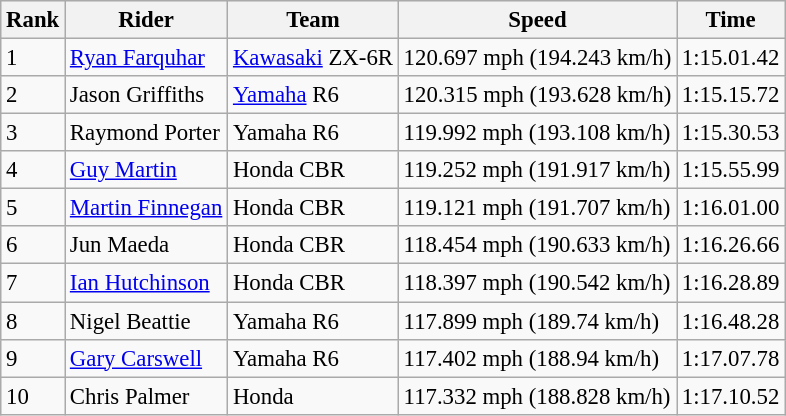<table class="wikitable" style="font-size: 95%;">
<tr style="background:#efefef;">
<th>Rank</th>
<th>Rider</th>
<th>Team</th>
<th>Speed</th>
<th>Time</th>
</tr>
<tr>
<td>1</td>
<td> <a href='#'>Ryan Farquhar</a></td>
<td><a href='#'>Kawasaki</a> ZX-6R</td>
<td><span>120.697 mph (194.243 km/h)</span></td>
<td>1:15.01.42</td>
</tr>
<tr>
<td>2</td>
<td> Jason Griffiths</td>
<td><a href='#'>Yamaha</a> R6</td>
<td><span>120.315 mph (193.628 km/h)</span></td>
<td>1:15.15.72</td>
</tr>
<tr>
<td>3</td>
<td> Raymond Porter</td>
<td>Yamaha R6</td>
<td><span>119.992 mph (193.108 km/h)</span></td>
<td>1:15.30.53</td>
</tr>
<tr>
<td>4</td>
<td> <a href='#'>Guy Martin</a></td>
<td>Honda CBR</td>
<td><span>119.252 mph (191.917 km/h)</span></td>
<td>1:15.55.99</td>
</tr>
<tr>
<td>5</td>
<td> <a href='#'>Martin Finnegan</a></td>
<td>Honda CBR</td>
<td><span>119.121 mph (191.707 km/h)</span></td>
<td>1:16.01.00</td>
</tr>
<tr>
<td>6</td>
<td> Jun Maeda</td>
<td>Honda CBR</td>
<td><span>118.454 mph (190.633 km/h)</span></td>
<td>1:16.26.66</td>
</tr>
<tr>
<td>7</td>
<td> <a href='#'>Ian Hutchinson</a></td>
<td>Honda CBR</td>
<td><span>118.397 mph (190.542 km/h)</span></td>
<td>1:16.28.89</td>
</tr>
<tr>
<td>8</td>
<td> Nigel Beattie</td>
<td>Yamaha R6</td>
<td><span>117.899 mph (189.74 km/h)</span></td>
<td>1:16.48.28</td>
</tr>
<tr>
<td>9</td>
<td> <a href='#'>Gary Carswell</a></td>
<td>Yamaha R6</td>
<td><span>117.402 mph (188.94 km/h)</span></td>
<td>1:17.07.78</td>
</tr>
<tr>
<td>10</td>
<td> Chris Palmer</td>
<td>Honda</td>
<td><span>117.332 mph (188.828 km/h)</span></td>
<td>1:17.10.52</td>
</tr>
</table>
